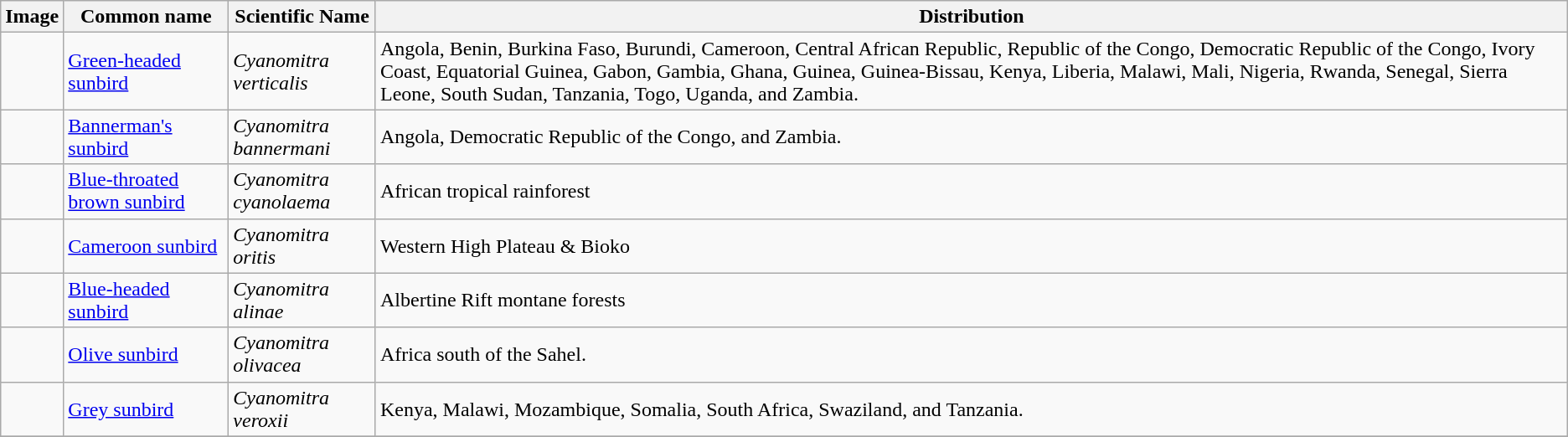<table class="wikitable">
<tr>
<th>Image</th>
<th>Common name</th>
<th>Scientific Name</th>
<th>Distribution</th>
</tr>
<tr>
<td></td>
<td><a href='#'>Green-headed sunbird</a></td>
<td><em>Cyanomitra verticalis</em></td>
<td>Angola, Benin, Burkina Faso, Burundi, Cameroon, Central African Republic, Republic of the Congo, Democratic Republic of the Congo, Ivory Coast, Equatorial Guinea, Gabon, Gambia, Ghana, Guinea, Guinea-Bissau, Kenya, Liberia, Malawi, Mali, Nigeria, Rwanda, Senegal, Sierra Leone, South Sudan, Tanzania, Togo, Uganda, and Zambia.</td>
</tr>
<tr>
<td></td>
<td><a href='#'>Bannerman's sunbird</a></td>
<td><em>Cyanomitra bannermani</em></td>
<td>Angola, Democratic Republic of the Congo, and Zambia.</td>
</tr>
<tr>
<td></td>
<td><a href='#'>Blue-throated brown sunbird</a></td>
<td><em>Cyanomitra cyanolaema</em></td>
<td>African tropical rainforest</td>
</tr>
<tr>
<td></td>
<td><a href='#'>Cameroon sunbird</a></td>
<td><em>Cyanomitra oritis</em></td>
<td>Western High Plateau & Bioko</td>
</tr>
<tr>
<td></td>
<td><a href='#'>Blue-headed sunbird</a></td>
<td><em>Cyanomitra alinae</em></td>
<td>Albertine Rift montane forests</td>
</tr>
<tr>
<td></td>
<td><a href='#'>Olive sunbird</a></td>
<td><em>Cyanomitra olivacea</em></td>
<td>Africa south of the Sahel.</td>
</tr>
<tr>
<td></td>
<td><a href='#'>Grey sunbird</a></td>
<td><em>Cyanomitra veroxii</em></td>
<td>Kenya, Malawi, Mozambique, Somalia, South Africa, Swaziland, and Tanzania.</td>
</tr>
<tr>
</tr>
</table>
